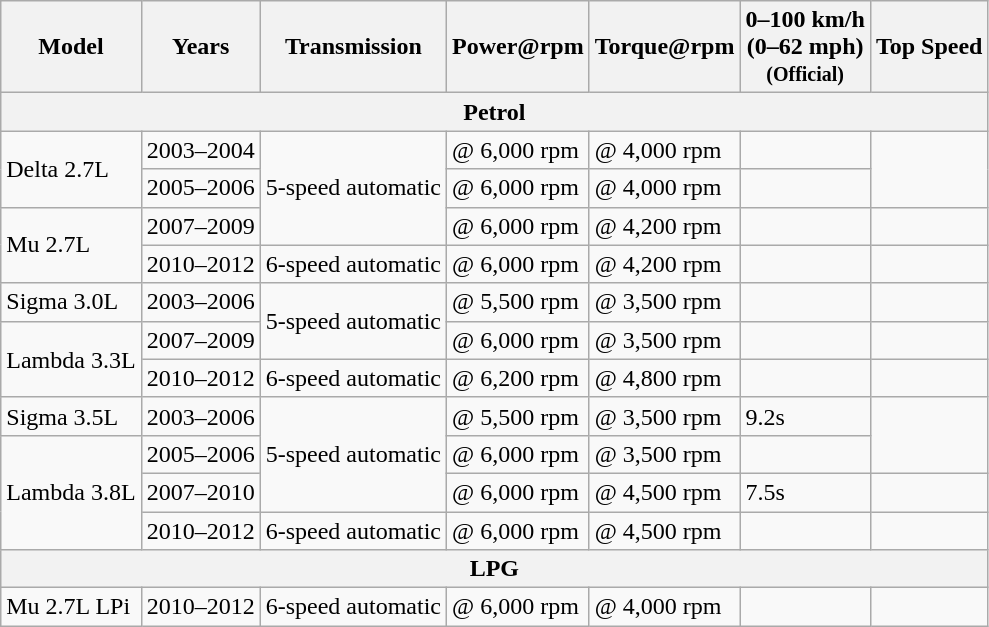<table class="wikitable sortable collapsible">
<tr>
<th>Model</th>
<th>Years</th>
<th>Transmission</th>
<th>Power@rpm</th>
<th>Torque@rpm</th>
<th>0–100 km/h<br>(0–62 mph)<br><small>(Official)</small></th>
<th>Top Speed</th>
</tr>
<tr>
<th colspan=7>Petrol</th>
</tr>
<tr>
<td rowspan=2>Delta 2.7L</td>
<td>2003–2004</td>
<td rowspan=3>5-speed automatic</td>
<td> @ 6,000 rpm</td>
<td> @ 4,000 rpm</td>
<td></td>
<td rowspan=2></td>
</tr>
<tr>
<td>2005–2006</td>
<td> @ 6,000 rpm</td>
<td> @ 4,000 rpm</td>
<td></td>
</tr>
<tr>
<td rowspan=2>Mu 2.7L</td>
<td>2007–2009</td>
<td> @ 6,000 rpm</td>
<td> @ 4,200 rpm</td>
<td></td>
<td></td>
</tr>
<tr>
<td>2010–2012</td>
<td>6-speed automatic</td>
<td> @ 6,000 rpm</td>
<td> @ 4,200 rpm</td>
<td></td>
<td></td>
</tr>
<tr>
<td>Sigma 3.0L</td>
<td>2003–2006</td>
<td rowspan=2>5-speed automatic</td>
<td> @ 5,500 rpm</td>
<td> @ 3,500 rpm</td>
<td></td>
<td></td>
</tr>
<tr>
<td rowspan=2>Lambda 3.3L</td>
<td>2007–2009</td>
<td> @ 6,000 rpm</td>
<td> @ 3,500 rpm</td>
<td></td>
<td></td>
</tr>
<tr>
<td>2010–2012</td>
<td>6-speed automatic</td>
<td> @ 6,200 rpm</td>
<td> @ 4,800 rpm</td>
<td></td>
<td></td>
</tr>
<tr>
<td>Sigma 3.5L</td>
<td>2003–2006</td>
<td rowspan=3>5-speed automatic</td>
<td> @ 5,500 rpm</td>
<td> @ 3,500 rpm</td>
<td>9.2s</td>
<td rowspan=2></td>
</tr>
<tr>
<td rowspan=3>Lambda 3.8L</td>
<td>2005–2006</td>
<td> @ 6,000 rpm</td>
<td> @ 3,500 rpm</td>
<td></td>
</tr>
<tr>
<td>2007–2010</td>
<td> @ 6,000 rpm</td>
<td> @ 4,500 rpm</td>
<td>7.5s</td>
<td></td>
</tr>
<tr>
<td>2010–2012</td>
<td>6-speed automatic</td>
<td> @ 6,000 rpm</td>
<td> @ 4,500 rpm</td>
<td></td>
<td></td>
</tr>
<tr>
<th colspan=7>LPG</th>
</tr>
<tr>
<td>Mu 2.7L LPi</td>
<td>2010–2012</td>
<td>6-speed automatic</td>
<td> @ 6,000 rpm</td>
<td> @ 4,000 rpm</td>
<td></td>
<td></td>
</tr>
</table>
